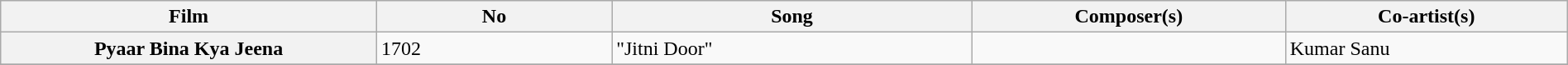<table class="wikitable plainrowheaders" style="width:100%; textcolor:#000">
<tr>
<th scope="col" style="width:24%;">Film</th>
<th>No</th>
<th scope="col" style="width:23%;">Song</th>
<th scope="col" style="width:20%;">Composer(s)</th>
<th scope="col" style="width:18%;">Co-artist(s)</th>
</tr>
<tr>
<th>Pyaar Bina Kya Jeena</th>
<td>1702</td>
<td>"Jitni Door"</td>
<td></td>
<td>Kumar Sanu</td>
</tr>
<tr>
</tr>
</table>
